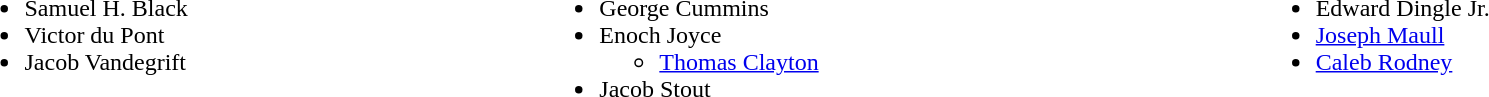<table width=100%>
<tr valign=top>
<td><br><ul><li>Samuel H. Black</li><li>Victor du Pont</li><li>Jacob Vandegrift</li></ul></td>
<td><br><ul><li>George Cummins</li><li>Enoch Joyce<ul><li><a href='#'>Thomas Clayton</a></li></ul></li><li>Jacob Stout</li></ul></td>
<td><br><ul><li>Edward Dingle Jr.</li><li><a href='#'>Joseph Maull</a></li><li><a href='#'>Caleb Rodney</a></li></ul></td>
</tr>
</table>
